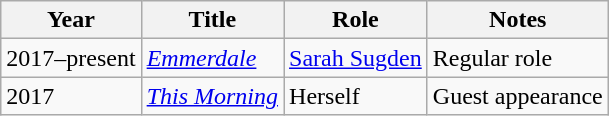<table class="wikitable">
<tr>
<th>Year</th>
<th>Title</th>
<th>Role</th>
<th>Notes</th>
</tr>
<tr>
<td>2017–present</td>
<td><em><a href='#'>Emmerdale</a></em></td>
<td><a href='#'>Sarah Sugden</a></td>
<td>Regular role</td>
</tr>
<tr>
<td>2017</td>
<td><em><a href='#'>This Morning</a></em></td>
<td>Herself</td>
<td>Guest appearance</td>
</tr>
</table>
